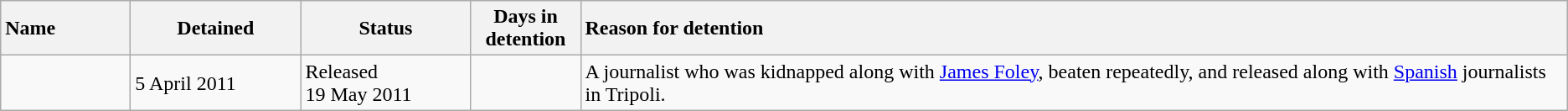<table class="wikitable defaultleft col2center col3center col4center col5left sortable">
<tr>
<th style="text-align: left; width: 6em;">Name</th>
<th style="width: 8em;">Detained</th>
<th style="width: 8em;">Status</th>
<th style="width: 5em;">Days in detention</th>
<th class="unsortable" style="text-align: left;">Reason for detention</th>
</tr>
<tr>
<td></td>
<td>5 April 2011</td>
<td>Released <br>19 May 2011</td>
<td></td>
<td>A journalist who was kidnapped along with <a href='#'>James Foley</a>, beaten repeatedly, and released along with <a href='#'>Spanish</a> journalists in Tripoli.</td>
</tr>
</table>
